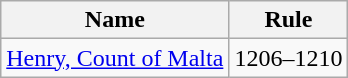<table class="wikitable">
<tr>
<th>Name</th>
<th>Rule</th>
</tr>
<tr>
<td><a href='#'>Henry, Count of Malta</a></td>
<td>1206–1210</td>
</tr>
</table>
